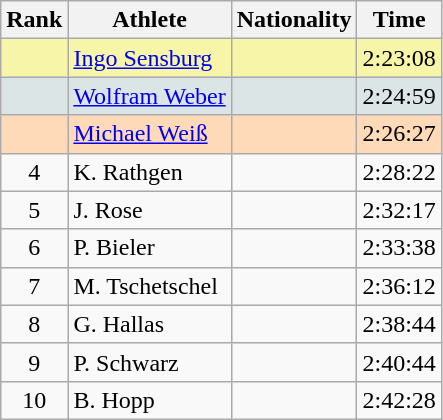<table class="wikitable sortable">
<tr>
<th>Rank</th>
<th>Athlete</th>
<th>Nationality</th>
<th>Time</th>
</tr>
<tr bgcolor="#F7F6A8">
<td align=center></td>
<td><a href='#'>Ingo Sensburg</a></td>
<td></td>
<td>2:23:08</td>
</tr>
<tr bgcolor="#DCE5E5">
<td align=center></td>
<td><a href='#'>Wolfram Weber</a></td>
<td></td>
<td>2:24:59</td>
</tr>
<tr bgcolor="#FFDAB9">
<td align=center></td>
<td><a href='#'>Michael Weiß</a></td>
<td></td>
<td>2:26:27</td>
</tr>
<tr>
<td align=center>4</td>
<td>K. Rathgen</td>
<td></td>
<td>2:28:22</td>
</tr>
<tr>
<td align=center>5</td>
<td>J. Rose</td>
<td></td>
<td>2:32:17</td>
</tr>
<tr>
<td align=center>6</td>
<td>P. Bieler</td>
<td></td>
<td>2:33:38</td>
</tr>
<tr>
<td align=center>7</td>
<td>M. Tschetschel</td>
<td></td>
<td>2:36:12</td>
</tr>
<tr>
<td align=center>8</td>
<td>G. Hallas</td>
<td></td>
<td>2:38:44</td>
</tr>
<tr>
<td align=center>9</td>
<td>P. Schwarz</td>
<td></td>
<td>2:40:44</td>
</tr>
<tr>
<td align=center>10</td>
<td>B. Hopp</td>
<td></td>
<td>2:42:28</td>
</tr>
</table>
